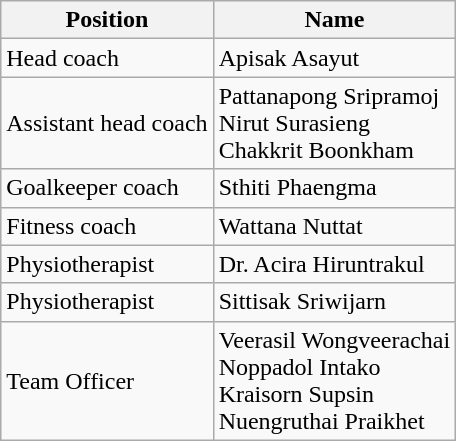<table class="wikitable">
<tr>
<th>Position</th>
<th>Name</th>
</tr>
<tr>
<td>Head coach</td>
<td> Apisak Asayut</td>
</tr>
<tr>
<td>Assistant head coach</td>
<td> Pattanapong Sripramoj <br>  Nirut Surasieng <br>  Chakkrit Boonkham</td>
</tr>
<tr>
<td>Goalkeeper coach</td>
<td> Sthiti Phaengma</td>
</tr>
<tr>
<td>Fitness coach</td>
<td> Wattana Nuttat</td>
</tr>
<tr>
<td>Physiotherapist</td>
<td> Dr. Acira Hiruntrakul</td>
</tr>
<tr>
<td>Physiotherapist</td>
<td> Sittisak Sriwijarn</td>
</tr>
<tr>
<td>Team Officer</td>
<td> Veerasil Wongveerachai <br>  Noppadol Intako <br>  Kraisorn Supsin <br>  Nuengruthai Praikhet</td>
</tr>
</table>
